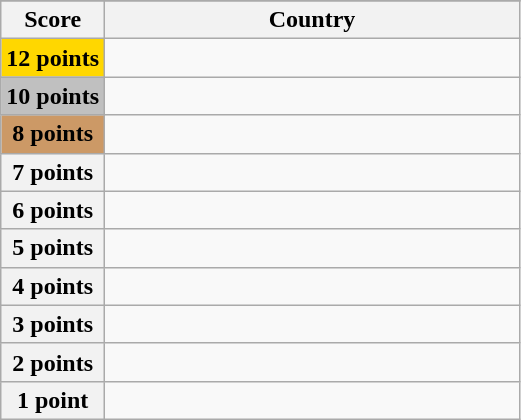<table class="wikitable">
<tr>
</tr>
<tr>
<th scope="col" width="20%">Score</th>
<th scope="col">Country</th>
</tr>
<tr>
<th scope="row" style="background:gold">12 points</th>
<td></td>
</tr>
<tr>
<th scope="row" style="background:silver">10 points</th>
<td></td>
</tr>
<tr>
<th scope="row" style="background:#CC9966">8 points</th>
<td></td>
</tr>
<tr>
<th scope="row">7 points</th>
<td></td>
</tr>
<tr>
<th scope="row">6 points</th>
<td></td>
</tr>
<tr>
<th scope="row">5 points</th>
<td></td>
</tr>
<tr>
<th scope="row">4 points</th>
<td></td>
</tr>
<tr>
<th scope="row">3 points</th>
<td></td>
</tr>
<tr>
<th scope="row">2 points</th>
<td></td>
</tr>
<tr>
<th scope="row">1 point</th>
<td></td>
</tr>
</table>
